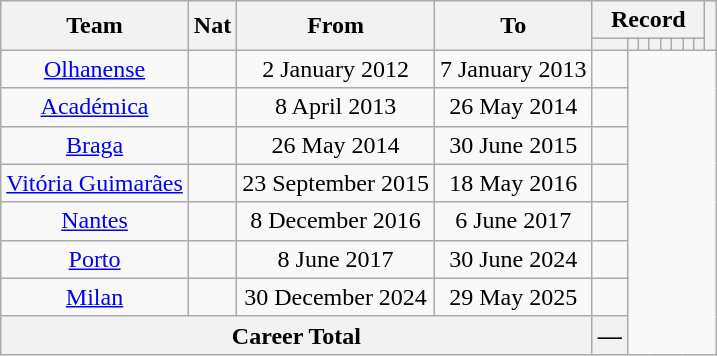<table class="wikitable" style="text-align: center">
<tr>
<th rowspan="2">Team</th>
<th rowspan="2">Nat</th>
<th rowspan="2">From</th>
<th rowspan="2">To</th>
<th colspan="8">Record</th>
<th rowspan=2></th>
</tr>
<tr>
<th></th>
<th></th>
<th></th>
<th></th>
<th></th>
<th></th>
<th></th>
<th></th>
</tr>
<tr>
<td><a href='#'>Olhanense</a></td>
<td></td>
<td>2 January 2012</td>
<td>7 January 2013<br></td>
<td></td>
</tr>
<tr>
<td><a href='#'>Académica</a></td>
<td></td>
<td>8 April 2013</td>
<td>26 May 2014<br></td>
<td></td>
</tr>
<tr>
<td><a href='#'>Braga</a></td>
<td></td>
<td>26 May 2014</td>
<td>30 June 2015<br></td>
<td></td>
</tr>
<tr>
<td><a href='#'>Vitória Guimarães</a></td>
<td></td>
<td>23 September 2015</td>
<td>18 May 2016<br></td>
<td></td>
</tr>
<tr>
<td><a href='#'>Nantes</a></td>
<td></td>
<td>8 December 2016</td>
<td>6 June 2017<br></td>
<td></td>
</tr>
<tr>
<td><a href='#'>Porto</a></td>
<td></td>
<td>8 June 2017</td>
<td>30 June 2024<br></td>
<td></td>
</tr>
<tr>
<td><a href='#'>Milan</a></td>
<td></td>
<td>30 December 2024</td>
<td>29 May 2025<br></td>
<td></td>
</tr>
<tr>
<th colspan=4><strong>Career Total</strong><br></th>
<th>—</th>
</tr>
</table>
